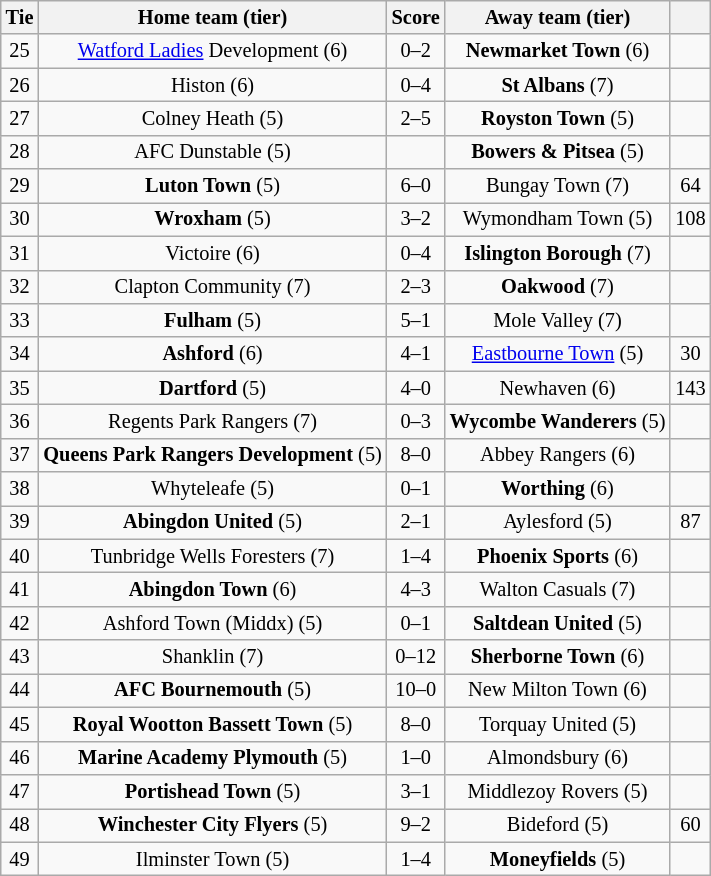<table class="wikitable" style="text-align:center; font-size:85%">
<tr>
<th>Tie</th>
<th>Home team (tier)</th>
<th>Score</th>
<th>Away team (tier)</th>
<th></th>
</tr>
<tr>
<td>25</td>
<td><a href='#'>Watford Ladies</a> Development (6)</td>
<td>0–2</td>
<td><strong>Newmarket Town</strong> (6)</td>
<td></td>
</tr>
<tr>
<td>26</td>
<td>Histon (6)</td>
<td>0–4</td>
<td><strong>St Albans</strong> (7)</td>
<td></td>
</tr>
<tr>
<td>27</td>
<td>Colney Heath (5)</td>
<td>2–5</td>
<td><strong>Royston Town</strong> (5)</td>
<td></td>
</tr>
<tr>
<td>28</td>
<td>AFC Dunstable (5)</td>
<td></td>
<td><strong>Bowers & Pitsea</strong> (5)</td>
<td></td>
</tr>
<tr>
<td>29</td>
<td><strong>Luton Town</strong> (5)</td>
<td>6–0</td>
<td>Bungay Town (7)</td>
<td>64</td>
</tr>
<tr>
<td>30</td>
<td><strong>Wroxham</strong> (5)</td>
<td>3–2</td>
<td>Wymondham Town (5)</td>
<td>108</td>
</tr>
<tr>
<td>31</td>
<td>Victoire (6)</td>
<td>0–4</td>
<td><strong>Islington Borough</strong> (7)</td>
<td></td>
</tr>
<tr>
<td>32</td>
<td>Clapton Community (7)</td>
<td>2–3</td>
<td><strong>Oakwood</strong> (7)</td>
<td></td>
</tr>
<tr>
<td>33</td>
<td><strong>Fulham</strong> (5)</td>
<td>5–1</td>
<td>Mole Valley (7)</td>
<td></td>
</tr>
<tr>
<td>34</td>
<td><strong>Ashford</strong> (6)</td>
<td>4–1</td>
<td><a href='#'>Eastbourne Town</a> (5)</td>
<td>30</td>
</tr>
<tr>
<td>35</td>
<td><strong>Dartford</strong> (5)</td>
<td>4–0</td>
<td>Newhaven (6)</td>
<td>143</td>
</tr>
<tr>
<td>36</td>
<td>Regents Park Rangers (7)</td>
<td>0–3</td>
<td><strong>Wycombe Wanderers</strong> (5)</td>
<td></td>
</tr>
<tr>
<td>37</td>
<td><strong>Queens Park Rangers Development</strong> (5)</td>
<td>8–0</td>
<td>Abbey Rangers (6)</td>
<td></td>
</tr>
<tr>
<td>38</td>
<td>Whyteleafe (5)</td>
<td>0–1</td>
<td><strong>Worthing</strong> (6)</td>
<td></td>
</tr>
<tr>
<td>39</td>
<td><strong>Abingdon United</strong> (5)</td>
<td>2–1</td>
<td>Aylesford (5)</td>
<td>87</td>
</tr>
<tr>
<td>40</td>
<td>Tunbridge Wells Foresters (7)</td>
<td>1–4</td>
<td><strong>Phoenix Sports</strong> (6)</td>
<td></td>
</tr>
<tr>
<td>41</td>
<td><strong>Abingdon Town</strong> (6)</td>
<td>4–3</td>
<td>Walton Casuals (7)</td>
<td></td>
</tr>
<tr>
<td>42</td>
<td>Ashford Town (Middx) (5)</td>
<td>0–1</td>
<td><strong>Saltdean United</strong> (5)</td>
<td></td>
</tr>
<tr>
<td>43</td>
<td>Shanklin (7)</td>
<td>0–12</td>
<td><strong>Sherborne Town</strong> (6)</td>
<td></td>
</tr>
<tr>
<td>44</td>
<td><strong>AFC Bournemouth</strong> (5)</td>
<td>10–0</td>
<td>New Milton Town (6)</td>
<td></td>
</tr>
<tr>
<td>45</td>
<td><strong>Royal Wootton Bassett Town</strong> (5)</td>
<td>8–0</td>
<td>Torquay United (5)</td>
<td></td>
</tr>
<tr>
<td>46</td>
<td><strong>Marine Academy Plymouth</strong> (5)</td>
<td>1–0</td>
<td>Almondsbury (6)</td>
<td></td>
</tr>
<tr>
<td>47</td>
<td><strong>Portishead Town</strong> (5)</td>
<td>3–1 </td>
<td>Middlezoy Rovers (5)</td>
<td></td>
</tr>
<tr>
<td>48</td>
<td><strong>Winchester City Flyers</strong> (5)</td>
<td>9–2</td>
<td>Bideford (5)</td>
<td>60</td>
</tr>
<tr>
<td>49</td>
<td>Ilminster Town (5)</td>
<td>1–4</td>
<td><strong>Moneyfields</strong> (5)</td>
<td></td>
</tr>
</table>
